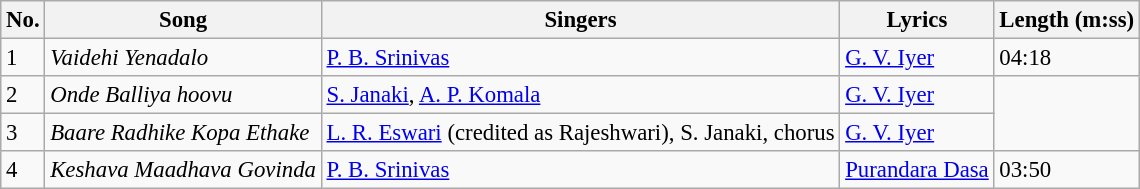<table class="wikitable" style="font-size:95%;">
<tr>
<th>No.</th>
<th>Song</th>
<th>Singers</th>
<th>Lyrics</th>
<th>Length (m:ss)</th>
</tr>
<tr>
<td>1</td>
<td><em>Vaidehi Yenadalo</em></td>
<td><a href='#'>P. B. Srinivas</a></td>
<td><a href='#'>G. V. Iyer</a></td>
<td>04:18</td>
</tr>
<tr>
<td>2</td>
<td><em>Onde Balliya hoovu</em></td>
<td><a href='#'>S. Janaki</a>, <a href='#'>A. P. Komala</a></td>
<td><a href='#'>G. V. Iyer</a></td>
</tr>
<tr>
<td>3</td>
<td><em>Baare Radhike Kopa Ethake</em></td>
<td><a href='#'>L. R. Eswari</a> (credited as Rajeshwari), S. Janaki, chorus</td>
<td><a href='#'>G. V. Iyer</a></td>
</tr>
<tr>
<td>4</td>
<td><em>Keshava Maadhava Govinda</em></td>
<td><a href='#'>P. B. Srinivas</a></td>
<td><a href='#'>Purandara Dasa</a></td>
<td>03:50</td>
</tr>
</table>
